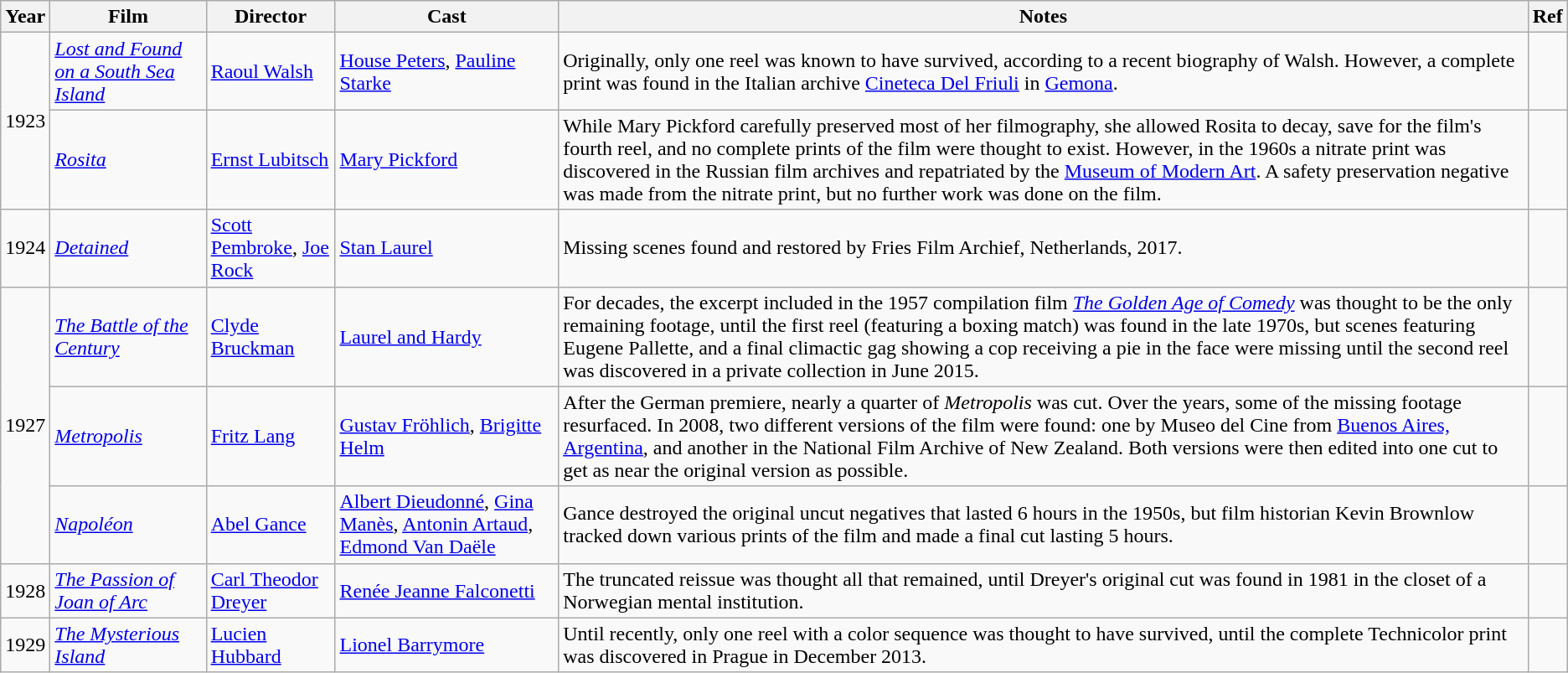<table class="wikitable sortable">
<tr>
<th>Year</th>
<th>Film</th>
<th>Director</th>
<th>Cast</th>
<th>Notes</th>
<th>Ref</th>
</tr>
<tr>
<td rowspan="2">1923</td>
<td><em><a href='#'>Lost and Found on a South Sea Island</a></em></td>
<td><a href='#'>Raoul Walsh</a></td>
<td><a href='#'>House Peters</a>, <a href='#'>Pauline Starke</a></td>
<td>Originally, only one reel was known to have survived, according to a recent biography of Walsh. However, a complete print was found in the Italian archive <a href='#'>Cineteca Del Friuli</a> in <a href='#'>Gemona</a>.</td>
<td></td>
</tr>
<tr>
<td><em><a href='#'>Rosita</a></em></td>
<td><a href='#'>Ernst Lubitsch</a></td>
<td><a href='#'>Mary Pickford</a></td>
<td>While Mary Pickford carefully preserved most of her filmography, she allowed Rosita to decay, save for the film's fourth reel, and no complete prints of the film were thought to exist. However, in the 1960s a nitrate print was discovered in the Russian film archives and repatriated by the <a href='#'>Museum of Modern Art</a>. A safety preservation negative was made from the nitrate print, but no further work was done on the film.</td>
<td></td>
</tr>
<tr>
<td>1924</td>
<td><em><a href='#'>Detained</a></em></td>
<td><a href='#'>Scott Pembroke</a>, <a href='#'>Joe Rock</a></td>
<td><a href='#'>Stan Laurel</a></td>
<td>Missing scenes found and restored by Fries Film Archief, Netherlands, 2017.</td>
<td></td>
</tr>
<tr>
<td rowspan="3">1927</td>
<td><em><a href='#'>The Battle of the Century</a></em></td>
<td><a href='#'>Clyde Bruckman</a></td>
<td><a href='#'>Laurel and Hardy</a></td>
<td>For decades, the excerpt included in the 1957 compilation film <em><a href='#'>The Golden Age of Comedy</a></em> was thought to be the only remaining footage, until the first reel (featuring a boxing match) was found in the late 1970s, but scenes featuring Eugene Pallette, and a final climactic gag showing a cop receiving a pie in the face were missing until the second reel was discovered in a private collection in June 2015.</td>
<td></td>
</tr>
<tr>
<td><em><a href='#'>Metropolis</a></em></td>
<td><a href='#'>Fritz Lang</a></td>
<td><a href='#'>Gustav Fröhlich</a>, <a href='#'>Brigitte Helm</a></td>
<td>After the German premiere, nearly a quarter of <em>Metropolis</em> was cut. Over the years, some of the missing footage resurfaced. In 2008, two different versions of the film were found: one by Museo del Cine from <a href='#'>Buenos Aires, Argentina</a>, and another in the National Film Archive of New Zealand. Both versions were then edited into one cut to get as near the original version as possible.</td>
<td></td>
</tr>
<tr>
<td><em><a href='#'>Napoléon</a></em></td>
<td><a href='#'>Abel Gance</a></td>
<td><a href='#'>Albert Dieudonné</a>, <a href='#'>Gina Manès</a>, <a href='#'>Antonin Artaud</a>, <a href='#'>Edmond Van Daële</a></td>
<td>Gance destroyed the original uncut negatives that lasted 6 hours in the 1950s, but film historian Kevin Brownlow tracked down various prints of the film and made a final cut lasting 5 hours.</td>
<td></td>
</tr>
<tr>
<td>1928</td>
<td><em><a href='#'>The Passion of Joan of Arc</a></em></td>
<td><a href='#'>Carl Theodor Dreyer</a></td>
<td><a href='#'>Renée Jeanne Falconetti</a></td>
<td>The truncated reissue was thought all that remained, until Dreyer's original cut was found in 1981 in the closet of a Norwegian mental institution.</td>
<td></td>
</tr>
<tr>
<td>1929</td>
<td><em><a href='#'>The Mysterious Island</a></em></td>
<td><a href='#'>Lucien Hubbard</a></td>
<td><a href='#'>Lionel Barrymore</a></td>
<td>Until recently, only one reel with a color sequence was thought to have survived, until the complete Technicolor print was discovered in Prague in December 2013.</td>
<td></td>
</tr>
</table>
